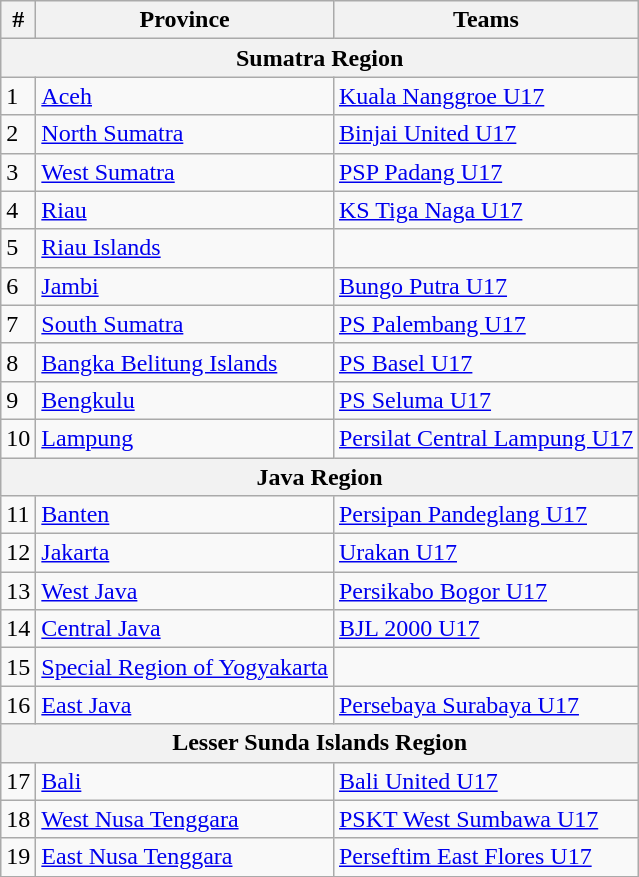<table class="wikitable">
<tr>
<th>#</th>
<th>Province</th>
<th>Teams</th>
</tr>
<tr>
<th colspan=3>Sumatra Region</th>
</tr>
<tr>
<td>1</td>
<td> <a href='#'>Aceh</a></td>
<td><a href='#'>Kuala Nanggroe U17</a></td>
</tr>
<tr>
<td>2</td>
<td> <a href='#'>North Sumatra</a></td>
<td><a href='#'>Binjai United U17</a></td>
</tr>
<tr>
<td>3</td>
<td> <a href='#'>West Sumatra</a></td>
<td><a href='#'>PSP Padang U17</a></td>
</tr>
<tr>
<td>4</td>
<td> <a href='#'>Riau</a></td>
<td><a href='#'>KS Tiga Naga U17</a></td>
</tr>
<tr>
<td>5</td>
<td> <a href='#'>Riau Islands</a></td>
<td></td>
</tr>
<tr>
<td>6</td>
<td> <a href='#'>Jambi</a></td>
<td><a href='#'>Bungo Putra U17</a></td>
</tr>
<tr>
<td>7</td>
<td> <a href='#'>South Sumatra</a></td>
<td><a href='#'>PS Palembang U17</a></td>
</tr>
<tr>
<td>8</td>
<td> <a href='#'>Bangka Belitung Islands</a></td>
<td><a href='#'>PS Basel U17</a></td>
</tr>
<tr>
<td>9</td>
<td> <a href='#'>Bengkulu</a></td>
<td><a href='#'>PS Seluma U17</a></td>
</tr>
<tr>
<td>10</td>
<td> <a href='#'>Lampung</a></td>
<td><a href='#'>Persilat Central Lampung U17</a></td>
</tr>
<tr>
<th colspan=3>Java Region</th>
</tr>
<tr>
<td>11</td>
<td> <a href='#'>Banten</a></td>
<td><a href='#'>Persipan Pandeglang U17</a></td>
</tr>
<tr>
<td>12</td>
<td> <a href='#'>Jakarta</a></td>
<td><a href='#'>Urakan U17</a></td>
</tr>
<tr>
<td>13</td>
<td> <a href='#'>West Java</a></td>
<td><a href='#'>Persikabo Bogor U17</a></td>
</tr>
<tr>
<td>14</td>
<td> <a href='#'>Central Java</a></td>
<td><a href='#'>BJL 2000 U17</a></td>
</tr>
<tr>
<td>15</td>
<td> <a href='#'>Special Region of Yogyakarta</a></td>
<td></td>
</tr>
<tr>
<td>16</td>
<td> <a href='#'>East Java</a></td>
<td><a href='#'>Persebaya Surabaya U17</a></td>
</tr>
<tr>
<th colspan=3>Lesser Sunda Islands Region</th>
</tr>
<tr>
<td>17</td>
<td> <a href='#'>Bali</a></td>
<td><a href='#'>Bali United U17</a></td>
</tr>
<tr>
<td>18</td>
<td> <a href='#'>West Nusa Tenggara</a></td>
<td><a href='#'>PSKT West Sumbawa U17</a></td>
</tr>
<tr>
<td>19</td>
<td> <a href='#'>East Nusa Tenggara</a></td>
<td><a href='#'>Perseftim East Flores U17</a></td>
</tr>
<tr>
</tr>
</table>
